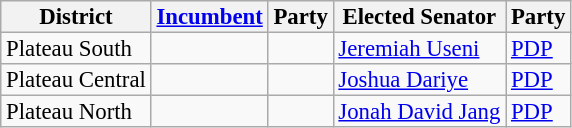<table class="sortable wikitable" style="font-size:95%;line-height:14px;">
<tr>
<th class="unsortable">District</th>
<th class="unsortable"><a href='#'>Incumbent</a></th>
<th>Party</th>
<th class="unsortable">Elected Senator</th>
<th>Party</th>
</tr>
<tr>
<td>Plateau South</td>
<td></td>
<td></td>
<td><a href='#'>Jeremiah Useni</a></td>
<td><a href='#'>PDP</a></td>
</tr>
<tr>
<td>Plateau Central</td>
<td></td>
<td></td>
<td><a href='#'>Joshua Dariye</a></td>
<td><a href='#'>PDP</a></td>
</tr>
<tr>
<td>Plateau North</td>
<td></td>
<td></td>
<td><a href='#'>Jonah David Jang</a></td>
<td><a href='#'>PDP</a></td>
</tr>
</table>
